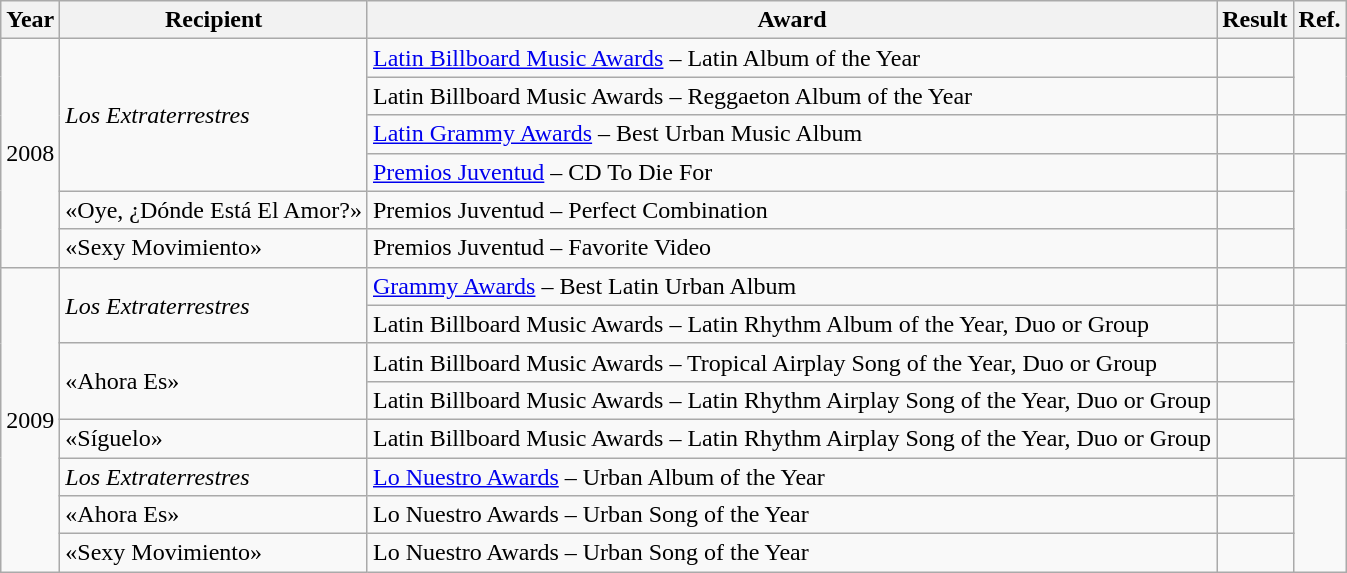<table class="wikitable">
<tr>
<th align="center">Year</th>
<th align="center">Recipient</th>
<th align="center">Award</th>
<th align="center">Result</th>
<th align="center">Ref.</th>
</tr>
<tr>
<td rowspan="6">2008</td>
<td rowspan="4"><em>Los Extraterrestres</em></td>
<td><a href='#'>Latin Billboard Music Awards</a> – Latin Album of the Year</td>
<td></td>
<td align="center" rowspan="2"></td>
</tr>
<tr>
<td>Latin Billboard Music Awards – Reggaeton Album of the Year</td>
<td></td>
</tr>
<tr>
<td><a href='#'>Latin Grammy Awards</a> – Best Urban Music Album</td>
<td></td>
<td align="center"></td>
</tr>
<tr>
<td><a href='#'>Premios Juventud</a> – CD To Die For</td>
<td></td>
<td align="center" rowspan="3"></td>
</tr>
<tr>
<td>«Oye, ¿Dónde Está El Amor?»</td>
<td>Premios Juventud – Perfect Combination</td>
<td></td>
</tr>
<tr>
<td>«Sexy Movimiento»</td>
<td>Premios Juventud – Favorite Video</td>
<td></td>
</tr>
<tr>
<td rowspan="8">2009</td>
<td rowspan="2"><em>Los Extraterrestres</em></td>
<td><a href='#'>Grammy Awards</a> – Best Latin Urban Album</td>
<td></td>
<td align="center"></td>
</tr>
<tr>
<td>Latin Billboard Music Awards – Latin Rhythm Album of the Year, Duo or Group</td>
<td></td>
<td align="center" rowspan="4"></td>
</tr>
<tr>
<td rowspan="2">«Ahora Es»</td>
<td>Latin Billboard Music Awards – Tropical Airplay Song of the Year, Duo or Group</td>
<td></td>
</tr>
<tr>
<td>Latin Billboard Music Awards – Latin Rhythm Airplay Song of the Year, Duo or Group</td>
<td></td>
</tr>
<tr>
<td>«Síguelo»</td>
<td>Latin Billboard Music Awards – Latin Rhythm Airplay Song of the Year, Duo or Group</td>
<td></td>
</tr>
<tr>
<td><em>Los Extraterrestres</em></td>
<td><a href='#'>Lo Nuestro Awards</a> – Urban Album of the Year</td>
<td></td>
<td align="center" rowspan="3"></td>
</tr>
<tr>
<td>«Ahora Es»</td>
<td>Lo Nuestro Awards – Urban Song of the Year</td>
<td></td>
</tr>
<tr>
<td>«Sexy Movimiento»</td>
<td>Lo Nuestro Awards – Urban Song of the Year</td>
<td></td>
</tr>
</table>
